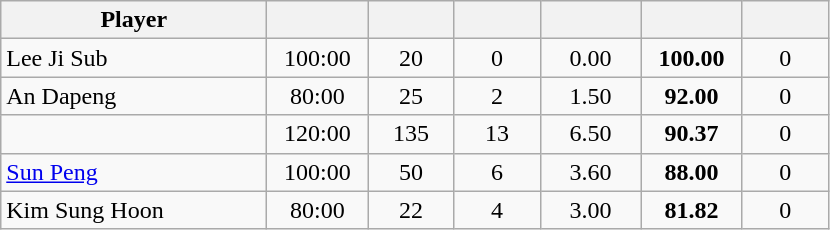<table class="wikitable sortable" style="text-align:center;">
<tr>
<th width="170px">Player</th>
<th width="60px"></th>
<th width="50px"></th>
<th width="50px"></th>
<th width="60px"></th>
<th width="60px"></th>
<th width="50px"></th>
</tr>
<tr>
<td style="text-align:left;"> Lee Ji Sub</td>
<td>100:00</td>
<td>20</td>
<td>0</td>
<td>0.00</td>
<td><strong>100.00</strong></td>
<td>0</td>
</tr>
<tr>
<td style="text-align:left;"> An Dapeng</td>
<td>80:00</td>
<td>25</td>
<td>2</td>
<td>1.50</td>
<td><strong>92.00</strong></td>
<td>0</td>
</tr>
<tr>
<td style="text-align:left;"> </td>
<td>120:00</td>
<td>135</td>
<td>13</td>
<td>6.50</td>
<td><strong>90.37</strong></td>
<td>0</td>
</tr>
<tr>
<td style="text-align:left;"> <a href='#'>Sun Peng</a></td>
<td>100:00</td>
<td>50</td>
<td>6</td>
<td>3.60</td>
<td><strong>88.00</strong></td>
<td>0</td>
</tr>
<tr>
<td style="text-align:left;"> Kim Sung Hoon</td>
<td>80:00</td>
<td>22</td>
<td>4</td>
<td>3.00</td>
<td><strong>81.82</strong></td>
<td>0</td>
</tr>
</table>
